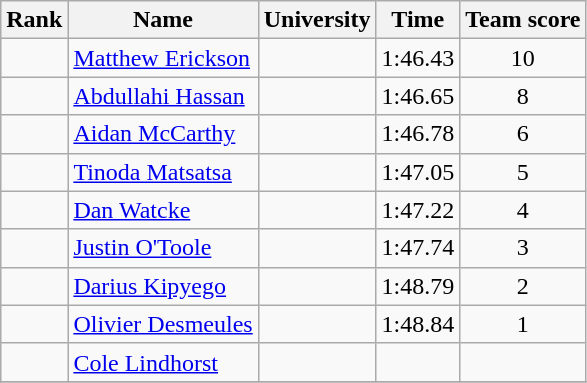<table class="wikitable sortable" style="text-align:center">
<tr>
<th>Rank</th>
<th>Name</th>
<th>University</th>
<th>Time</th>
<th>Team score</th>
</tr>
<tr>
<td></td>
<td align=left> <a href='#'> Matthew Erickson</a></td>
<td></td>
<td>1:46.43</td>
<td>10</td>
</tr>
<tr>
<td></td>
<td align=left> <a href='#'>Abdullahi Hassan</a></td>
<td></td>
<td>1:46.65</td>
<td>8</td>
</tr>
<tr>
<td></td>
<td align=left> <a href='#'> Aidan McCarthy</a></td>
<td></td>
<td>1:46.78</td>
<td>6</td>
</tr>
<tr>
<td></td>
<td align=left> <a href='#'>Tinoda Matsatsa</a></td>
<td></td>
<td>1:47.05</td>
<td>5</td>
</tr>
<tr>
<td></td>
<td align=left> <a href='#'>Dan Watcke</a></td>
<td></td>
<td>1:47.22</td>
<td>4</td>
</tr>
<tr>
<td></td>
<td align=left> <a href='#'>Justin O'Toole</a></td>
<td></td>
<td>1:47.74</td>
<td>3</td>
</tr>
<tr>
<td></td>
<td align=left> <a href='#'>Darius Kipyego</a></td>
<td></td>
<td>1:48.79</td>
<td>2</td>
</tr>
<tr>
<td></td>
<td align=left> <a href='#'>Olivier Desmeules</a></td>
<td></td>
<td>1:48.84</td>
<td>1</td>
</tr>
<tr>
<td></td>
<td align=left> <a href='#'>Cole Lindhorst</a></td>
<td></td>
<td></td>
<td></td>
</tr>
<tr>
</tr>
</table>
